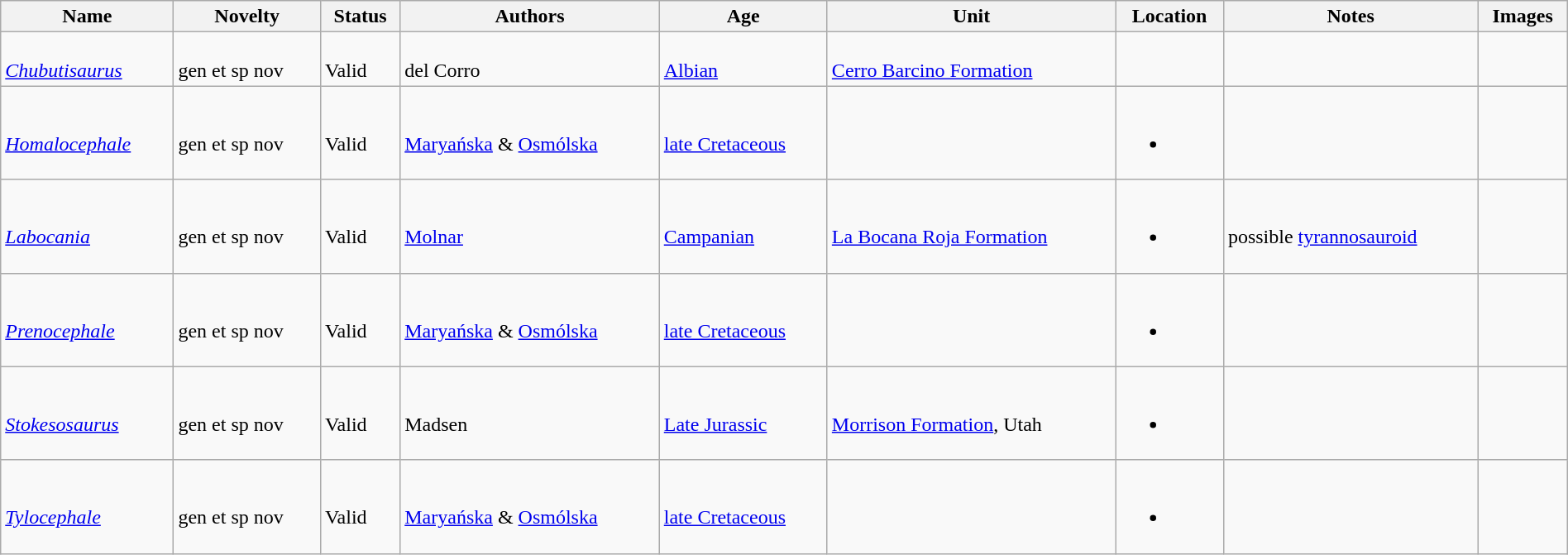<table class="wikitable sortable" align="center" width="100%">
<tr>
<th>Name</th>
<th>Novelty</th>
<th>Status</th>
<th>Authors</th>
<th>Age</th>
<th>Unit</th>
<th>Location</th>
<th>Notes</th>
<th>Images</th>
</tr>
<tr>
<td><br><em><a href='#'>Chubutisaurus</a></em></td>
<td><br>gen et sp nov</td>
<td><br>Valid</td>
<td><br>del Corro</td>
<td><br><a href='#'>Albian</a></td>
<td><br><a href='#'>Cerro Barcino Formation</a></td>
<td><br></td>
<td></td>
<td><br></td>
</tr>
<tr>
<td><br><em><a href='#'>Homalocephale</a></em></td>
<td><br>gen et sp nov</td>
<td><br>Valid</td>
<td><br><a href='#'>Maryańska</a> & <a href='#'>Osmólska</a></td>
<td><br><a href='#'>late Cretaceous</a></td>
<td></td>
<td><br><ul><li></li></ul></td>
<td></td>
<td><br></td>
</tr>
<tr>
<td><br><em><a href='#'>Labocania</a></em></td>
<td><br>gen et sp nov</td>
<td><br>Valid</td>
<td><br><a href='#'>Molnar</a></td>
<td><br><a href='#'>Campanian</a></td>
<td><br><a href='#'>La Bocana Roja Formation</a></td>
<td><br><ul><li></li></ul></td>
<td><br>possible <a href='#'>tyrannosauroid</a></td>
<td><br></td>
</tr>
<tr>
<td><br><em><a href='#'>Prenocephale</a></em></td>
<td><br>gen et sp nov</td>
<td><br>Valid</td>
<td><br><a href='#'>Maryańska</a> & <a href='#'>Osmólska</a></td>
<td><br><a href='#'>late Cretaceous</a></td>
<td></td>
<td><br><ul><li></li></ul></td>
<td></td>
<td></td>
</tr>
<tr>
<td><br><em><a href='#'>Stokesosaurus</a></em></td>
<td><br>gen et sp nov</td>
<td><br>Valid</td>
<td><br>Madsen</td>
<td><br><a href='#'>Late Jurassic</a></td>
<td><br><a href='#'>Morrison Formation</a>, Utah</td>
<td><br><ul><li> </li></ul></td>
<td></td>
<td></td>
</tr>
<tr>
<td><br><em><a href='#'>Tylocephale</a></em></td>
<td><br>gen et sp nov</td>
<td><br>Valid</td>
<td><br><a href='#'>Maryańska</a> & <a href='#'>Osmólska</a></td>
<td><br><a href='#'>late Cretaceous</a></td>
<td></td>
<td><br><ul><li></li></ul></td>
<td></td>
<td></td>
</tr>
</table>
